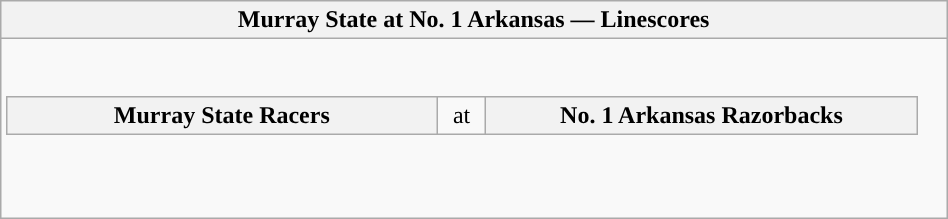<table class="wikitable collapsible collapsed" style="float:right">
<tr>
<th>Murray State at No. 1 Arkansas — Linescores</th>
</tr>
<tr>
<td><br><table class="wikitable">
<tr>
<th style="width: 280px; ">Murray State Racers</th>
<td style="width: 25px; text-align:center">at</td>
<th style="width: 280px; ">No. 1 Arkansas Razorbacks</th>
</tr>
</table>
<br><br></td>
</tr>
</table>
